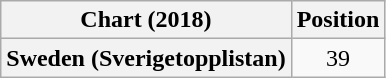<table class="wikitable plainrowheaders" style="text-align:center">
<tr>
<th>Chart (2018)</th>
<th>Position</th>
</tr>
<tr>
<th scope="row">Sweden (Sverigetopplistan)</th>
<td>39</td>
</tr>
</table>
